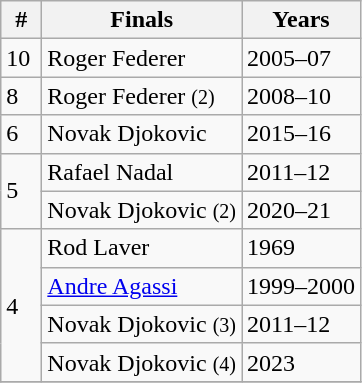<table class="wikitable" style="display:inline-table;">
<tr>
<th width=20>#</th>
<th>Finals</th>
<th>Years</th>
</tr>
<tr>
<td>10</td>
<td> Roger Federer</td>
<td>2005–07</td>
</tr>
<tr>
<td>8</td>
<td> Roger Federer <small>(2)</small></td>
<td>2008–10</td>
</tr>
<tr>
<td>6</td>
<td> Novak Djokovic</td>
<td>2015–16</td>
</tr>
<tr>
<td rowspan="2">5</td>
<td> Rafael Nadal</td>
<td>2011–12</td>
</tr>
<tr>
<td> Novak Djokovic <small>(2)</small></td>
<td>2020–21</td>
</tr>
<tr>
<td rowspan="4">4</td>
<td> Rod Laver</td>
<td>1969</td>
</tr>
<tr>
<td> <a href='#'>Andre Agassi</a></td>
<td>1999–2000</td>
</tr>
<tr>
<td> Novak Djokovic <small>(3)</small></td>
<td>2011–12</td>
</tr>
<tr>
<td> Novak Djokovic <small>(4)</small></td>
<td>2023</td>
</tr>
<tr>
</tr>
</table>
